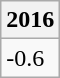<table class="wikitable">
<tr>
<th>2016</th>
</tr>
<tr>
<td>-0.6</td>
</tr>
</table>
